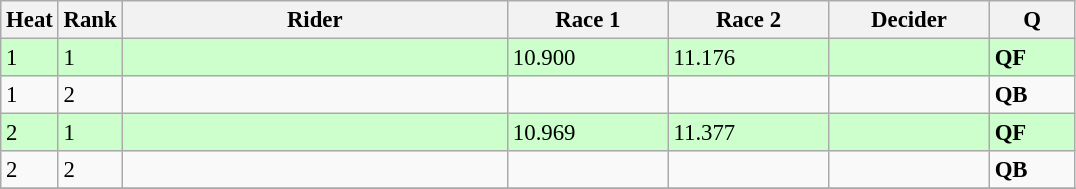<table class="wikitable" style="font-size:95%" style="text-align:center">
<tr>
<th>Heat</th>
<th>Rank</th>
<th width=250>Rider</th>
<th width=100>Race 1</th>
<th width=100>Race 2</th>
<th width=100>Decider</th>
<th width=50>Q</th>
</tr>
<tr bgcolor=ccffcc>
<td>1</td>
<td>1</td>
<td align=left></td>
<td>10.900</td>
<td>11.176</td>
<td></td>
<td><strong>QF</strong></td>
</tr>
<tr>
<td>1</td>
<td>2</td>
<td align=left></td>
<td></td>
<td></td>
<td></td>
<td><strong>QB</strong></td>
</tr>
<tr bgcolor=ccffcc>
<td>2</td>
<td>1</td>
<td align=left></td>
<td>10.969</td>
<td>11.377</td>
<td></td>
<td><strong>QF</strong></td>
</tr>
<tr>
<td>2</td>
<td>2</td>
<td align=left></td>
<td></td>
<td></td>
<td></td>
<td><strong>QB</strong></td>
</tr>
<tr>
</tr>
</table>
